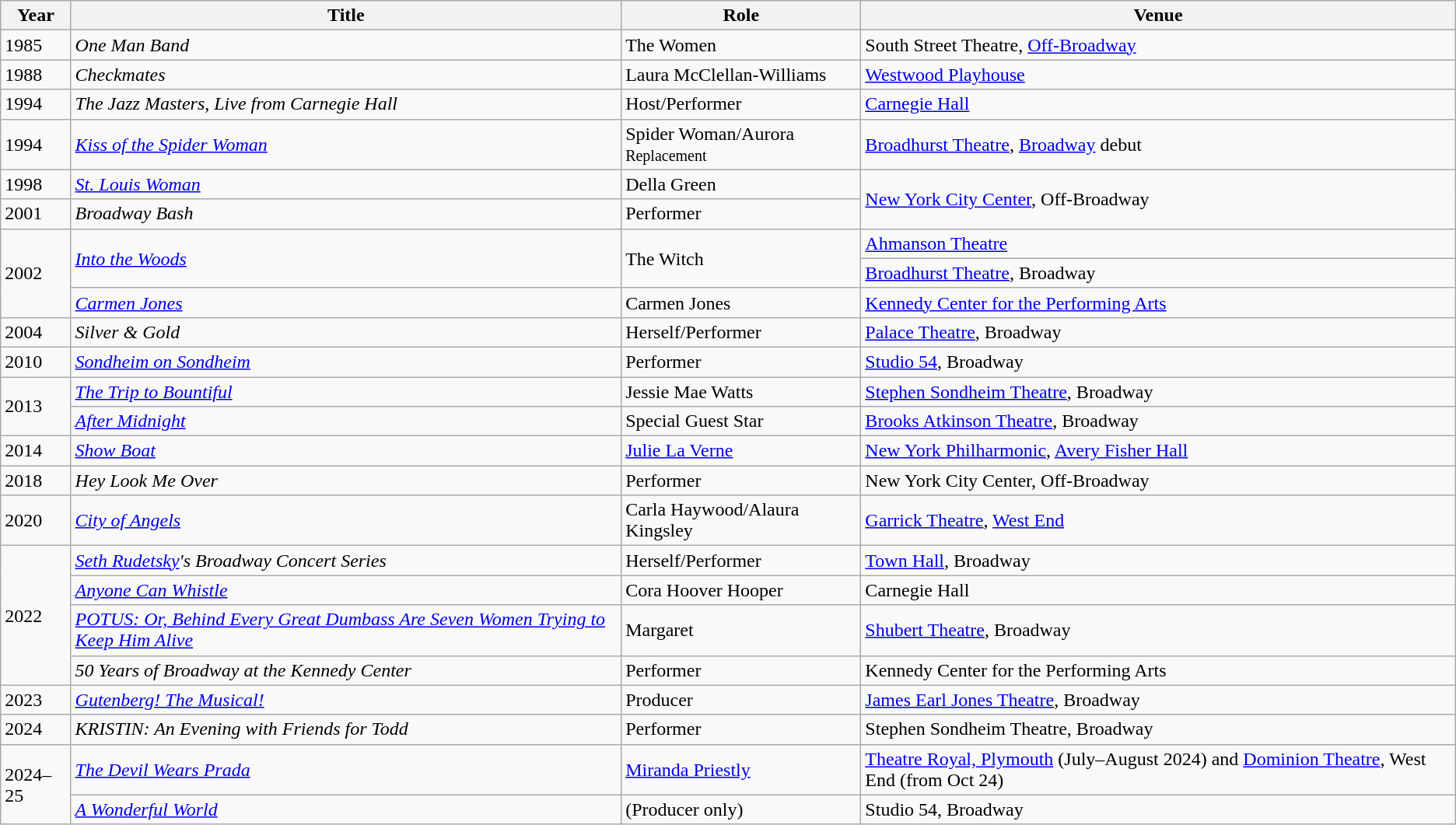<table class="wikitable plainrowheaders sortable">
<tr>
<th>Year</th>
<th>Title</th>
<th>Role</th>
<th>Venue</th>
</tr>
<tr>
<td>1985</td>
<td><em>One Man Band</em></td>
<td>The Women</td>
<td>South Street Theatre, <a href='#'>Off-Broadway</a></td>
</tr>
<tr>
<td>1988</td>
<td><em>Checkmates</em></td>
<td>Laura McClellan-Williams</td>
<td><a href='#'>Westwood Playhouse</a></td>
</tr>
<tr>
<td>1994</td>
<td><em>The Jazz Masters, Live from Carnegie Hall</em></td>
<td>Host/Performer</td>
<td><a href='#'>Carnegie Hall</a></td>
</tr>
<tr>
<td>1994</td>
<td><em><a href='#'>Kiss of the Spider Woman</a></em></td>
<td>Spider Woman/Aurora <small>Replacement</small></td>
<td><a href='#'>Broadhurst Theatre</a>, <a href='#'>Broadway</a> debut</td>
</tr>
<tr>
<td>1998</td>
<td><em><a href='#'>St. Louis Woman</a></em></td>
<td>Della Green</td>
<td rowspan="2"><a href='#'>New York City Center</a>, Off-Broadway</td>
</tr>
<tr>
<td>2001</td>
<td><em>Broadway Bash</em></td>
<td>Performer</td>
</tr>
<tr>
<td rowspan="3">2002</td>
<td rowspan="2"><em><a href='#'>Into the Woods</a></em></td>
<td rowspan="2">The Witch</td>
<td><a href='#'>Ahmanson Theatre</a></td>
</tr>
<tr>
<td><a href='#'>Broadhurst Theatre</a>, Broadway</td>
</tr>
<tr>
<td><em><a href='#'>Carmen Jones</a></em></td>
<td>Carmen Jones</td>
<td><a href='#'>Kennedy Center for the Performing Arts</a></td>
</tr>
<tr>
<td>2004</td>
<td><em>Silver & Gold</em></td>
<td>Herself/Performer</td>
<td><a href='#'>Palace Theatre</a>, Broadway</td>
</tr>
<tr>
<td>2010</td>
<td><em><a href='#'>Sondheim on Sondheim</a></em></td>
<td>Performer</td>
<td><a href='#'>Studio 54</a>, Broadway</td>
</tr>
<tr>
<td rowspan="2">2013</td>
<td><em><a href='#'>The Trip to Bountiful</a></em></td>
<td>Jessie Mae Watts</td>
<td><a href='#'>Stephen Sondheim Theatre</a>, Broadway</td>
</tr>
<tr>
<td><em><a href='#'>After Midnight</a></em></td>
<td>Special Guest Star</td>
<td><a href='#'>Brooks Atkinson Theatre</a>, Broadway</td>
</tr>
<tr>
<td>2014</td>
<td><em><a href='#'>Show Boat</a></em></td>
<td><a href='#'>Julie La Verne</a></td>
<td><a href='#'>New York Philharmonic</a>, <a href='#'>Avery Fisher Hall</a></td>
</tr>
<tr>
<td>2018</td>
<td><em>Hey Look Me Over</em></td>
<td>Performer</td>
<td>New York City Center, Off-Broadway</td>
</tr>
<tr>
<td>2020</td>
<td><em><a href='#'>City of Angels</a></em></td>
<td>Carla Haywood/Alaura Kingsley</td>
<td><a href='#'>Garrick Theatre</a>, <a href='#'>West End</a></td>
</tr>
<tr>
<td rowspan="4">2022</td>
<td><a href='#'><em>Seth</em> <em>Rudetsky</em></a><em>'s</em> <em>Broadway Concert Series</em></td>
<td>Herself/Performer</td>
<td><a href='#'>Town Hall</a>, Broadway</td>
</tr>
<tr>
<td><em><a href='#'>Anyone Can Whistle</a></em></td>
<td>Cora Hoover Hooper</td>
<td>Carnegie Hall</td>
</tr>
<tr>
<td><em><a href='#'>POTUS: Or, Behind Every Great Dumbass Are Seven Women Trying to Keep Him Alive</a></em></td>
<td>Margaret</td>
<td><a href='#'>Shubert Theatre</a>, Broadway</td>
</tr>
<tr>
<td><em>50 Years of Broadway at the Kennedy Center</em></td>
<td>Performer</td>
<td>Kennedy Center for the Performing Arts</td>
</tr>
<tr>
<td>2023</td>
<td><em><a href='#'>Gutenberg! The Musical!</a></em></td>
<td>Producer</td>
<td><a href='#'>James Earl Jones Theatre</a>, Broadway</td>
</tr>
<tr>
<td>2024</td>
<td><em>KRISTIN: An Evening with Friends for Todd</em></td>
<td>Performer</td>
<td>Stephen Sondheim Theatre, Broadway</td>
</tr>
<tr>
<td rowspan="2">2024–25</td>
<td><em><a href='#'>The Devil Wears Prada</a></em></td>
<td><a href='#'>Miranda Priestly</a></td>
<td><a href='#'>Theatre Royal, Plymouth</a> (July–August 2024) and <a href='#'>Dominion Theatre</a>, West End (from Oct 24)</td>
</tr>
<tr>
<td><em><a href='#'>A Wonderful World</a></em></td>
<td>(Producer only)</td>
<td>Studio 54, Broadway</td>
</tr>
</table>
